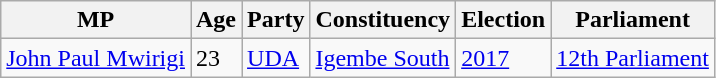<table class="wikitable">
<tr>
<th>MP</th>
<th>Age</th>
<th>Party</th>
<th>Constituency</th>
<th>Election</th>
<th>Parliament</th>
</tr>
<tr>
<td><a href='#'>John Paul Mwirigi</a></td>
<td>23</td>
<td><a href='#'>UDA</a></td>
<td><a href='#'>Igembe South</a></td>
<td><a href='#'>2017</a></td>
<td><a href='#'>12th Parliament</a></td>
</tr>
</table>
